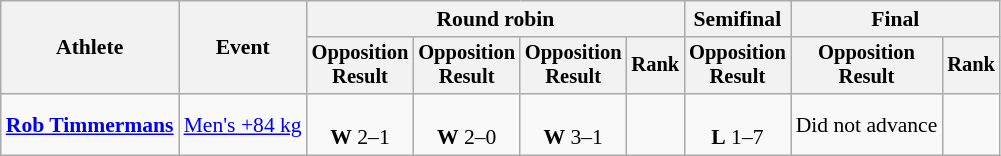<table class=wikitable style=font-size:90%;text-align:center>
<tr>
<th rowspan=2>Athlete</th>
<th rowspan=2>Event</th>
<th colspan=4>Round robin</th>
<th>Semifinal</th>
<th colspan=2>Final</th>
</tr>
<tr style=font-size:95%>
<th>Opposition<br>Result</th>
<th>Opposition<br>Result</th>
<th>Opposition<br>Result</th>
<th>Rank</th>
<th>Opposition<br>Result</th>
<th>Opposition<br>Result</th>
<th>Rank</th>
</tr>
<tr>
<td align=left><strong><a href='#'>Rob Timmermans</a></strong></td>
<td align=left><a href='#'>Men's +84 kg</a></td>
<td><br><strong>W</strong> 2–1</td>
<td><br><strong>W</strong> 2–0</td>
<td><br><strong>W</strong> 3–1</td>
<td></td>
<td><br><strong>L</strong> 1–7</td>
<td>Did not advance</td>
<td></td>
</tr>
</table>
